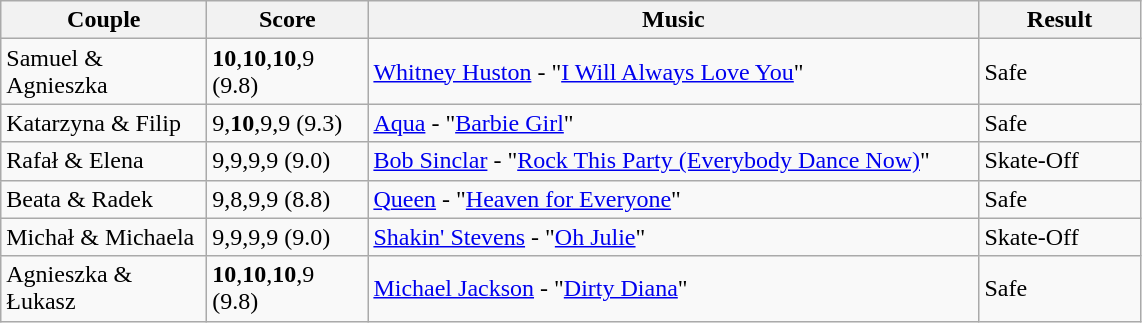<table class="wikitable">
<tr>
<th style="width:130px;">Couple</th>
<th style="width:100px;">Score</th>
<th style="width:400px;">Music</th>
<th style="width:100px;">Result</th>
</tr>
<tr>
<td rowspan="1">Samuel & Agnieszka</td>
<td><strong>10</strong>,<strong>10</strong>,<strong>10</strong>,9 (9.8)</td>
<td><a href='#'>Whitney Huston</a> - "<a href='#'>I Will Always Love You</a>"</td>
<td rowspan="1">Safe</td>
</tr>
<tr>
<td rowspan="1">Katarzyna & Filip</td>
<td>9,<strong>10</strong>,9,9 (9.3)</td>
<td><a href='#'>Aqua</a> - "<a href='#'>Barbie Girl</a>"</td>
<td rowspan="1">Safe</td>
</tr>
<tr>
<td rowspan="1">Rafał & Elena</td>
<td>9,9,9,9 (9.0)</td>
<td><a href='#'>Bob Sinclar</a> - "<a href='#'>Rock This Party (Everybody Dance Now)</a>"</td>
<td rowspan="1">Skate-Off</td>
</tr>
<tr>
<td rowspan="1">Beata & Radek</td>
<td>9,8,9,9 (8.8)</td>
<td><a href='#'>Queen</a> - "<a href='#'>Heaven for Everyone</a>"</td>
<td rowspan="1">Safe</td>
</tr>
<tr>
<td rowspan="1">Michał & Michaela</td>
<td>9,9,9,9 (9.0)</td>
<td><a href='#'>Shakin' Stevens</a> - "<a href='#'>Oh Julie</a>"</td>
<td rowspan="1">Skate-Off</td>
</tr>
<tr>
<td rowspan="1">Agnieszka & Łukasz</td>
<td><strong>10</strong>,<strong>10</strong>,<strong>10</strong>,9 (9.8)</td>
<td><a href='#'>Michael Jackson</a> - "<a href='#'>Dirty Diana</a>"</td>
<td rowspan="1">Safe</td>
</tr>
</table>
